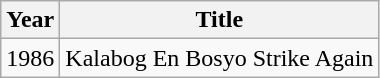<table class="wikitable">
<tr>
<th>Year</th>
<th>Title</th>
</tr>
<tr>
<td>1986</td>
<td>Kalabog En Bosyo Strike Again</td>
</tr>
</table>
